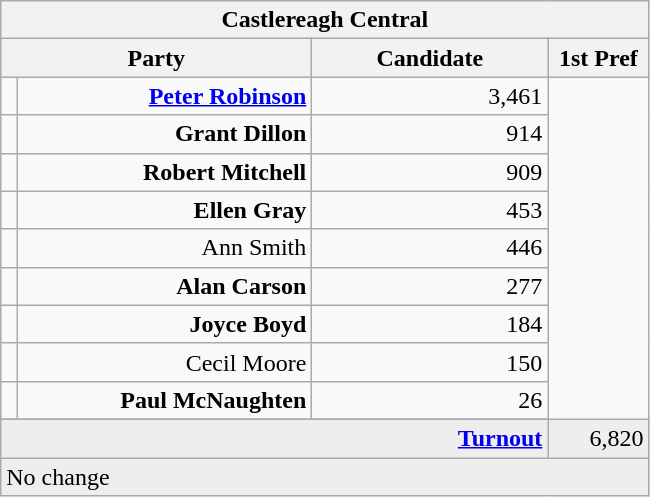<table class="wikitable">
<tr>
<th colspan="4" align="center">Castlereagh Central</th>
</tr>
<tr>
<th colspan="2" align="center" width=200>Party</th>
<th width=150>Candidate</th>
<th width=60>1st Pref</th>
</tr>
<tr>
<td></td>
<td align="right"><strong><a href='#'>Peter Robinson</a></strong></td>
<td align="right">3,461</td>
</tr>
<tr>
<td></td>
<td align="right"><strong>Grant Dillon</strong></td>
<td align="right">914</td>
</tr>
<tr>
<td></td>
<td align="right"><strong>Robert Mitchell</strong></td>
<td align="right">909</td>
</tr>
<tr>
<td></td>
<td align="right"><strong>Ellen Gray</strong></td>
<td align="right">453</td>
</tr>
<tr>
<td></td>
<td align="right">Ann Smith</td>
<td align="right">446</td>
</tr>
<tr>
<td></td>
<td align="right"><strong>Alan Carson</strong></td>
<td align="right">277</td>
</tr>
<tr>
<td></td>
<td align="right"><strong>Joyce Boyd</strong></td>
<td align="right">184</td>
</tr>
<tr>
<td></td>
<td align="right">Cecil Moore</td>
<td align="right">150</td>
</tr>
<tr>
<td></td>
<td align="right"><strong>Paul McNaughten</strong></td>
<td align="right">26</td>
</tr>
<tr>
</tr>
<tr bgcolor="EEEEEE">
<td colspan=3 align="right"><strong><a href='#'>Turnout</a></strong></td>
<td align="right">6,820</td>
</tr>
<tr bgcolor="EEEEEE">
<td colspan=4>No change</td>
</tr>
</table>
